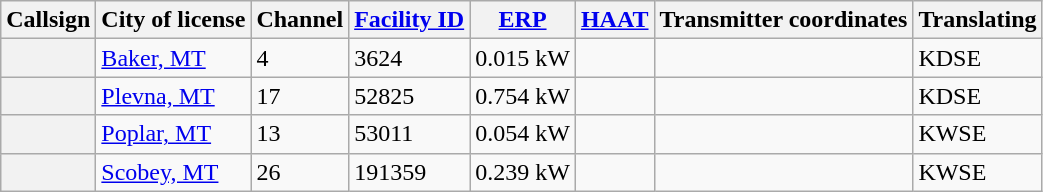<table class="sortable wikitable">
<tr>
<th scope = "col">Callsign</th>
<th scope = "col">City of license</th>
<th scope = "col">Channel</th>
<th scope = "col"><a href='#'>Facility ID</a></th>
<th scope = "col"><a href='#'>ERP</a></th>
<th scope = "col"><a href='#'>HAAT</a></th>
<th scope = "col" class="unsortable">Transmitter coordinates</th>
<th scope = "col">Translating</th>
</tr>
<tr>
<th scope = "row"></th>
<td><a href='#'>Baker, MT</a></td>
<td>4</td>
<td>3624</td>
<td>0.015 kW</td>
<td></td>
<td></td>
<td>KDSE</td>
</tr>
<tr>
<th scope = "row"></th>
<td><a href='#'>Plevna, MT</a></td>
<td>17</td>
<td>52825</td>
<td>0.754 kW</td>
<td></td>
<td></td>
<td>KDSE</td>
</tr>
<tr>
<th scope = "row"></th>
<td><a href='#'>Poplar, MT</a></td>
<td>13</td>
<td>53011</td>
<td>0.054 kW</td>
<td></td>
<td></td>
<td>KWSE</td>
</tr>
<tr>
<th scope = "row"></th>
<td><a href='#'>Scobey, MT</a></td>
<td>26</td>
<td>191359</td>
<td>0.239 kW</td>
<td></td>
<td></td>
<td>KWSE</td>
</tr>
</table>
